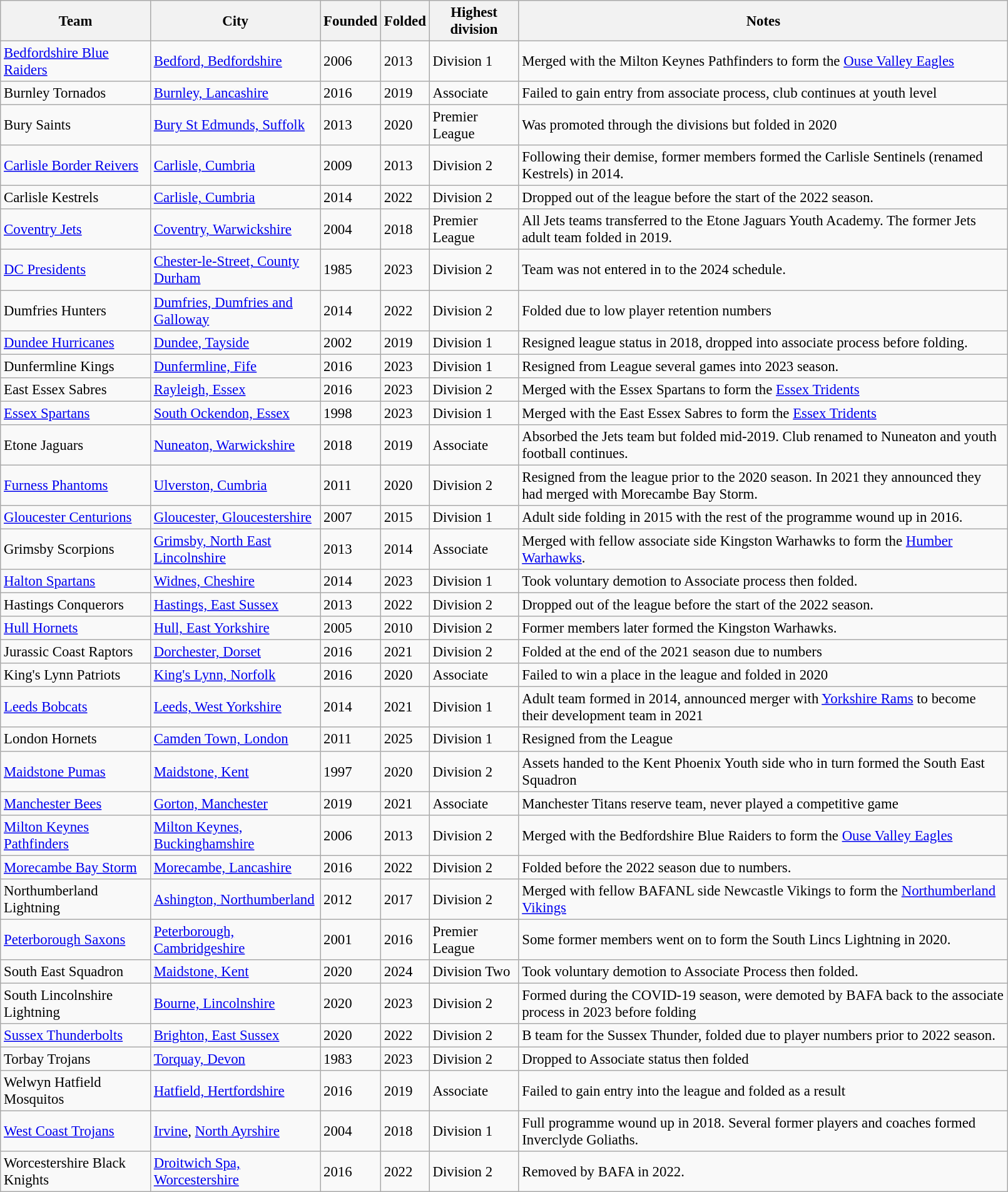<table class="wikitable sortable" style="text-align:center; font-size:95%;width:85%; text-align:left">
<tr>
<th><strong>Team</strong></th>
<th><strong>City</strong></th>
<th><strong>Founded</strong></th>
<th><strong>Folded</strong></th>
<th><strong>Highest division</strong></th>
<th><strong>Notes</strong></th>
</tr>
<tr --->
<td> <a href='#'>Bedfordshire Blue Raiders</a></td>
<td> <a href='#'>Bedford, Bedfordshire</a></td>
<td>2006</td>
<td>2013</td>
<td>Division 1</td>
<td>Merged with the Milton Keynes Pathfinders to form the <a href='#'>Ouse Valley Eagles</a></td>
</tr>
<tr --->
<td> Burnley Tornados</td>
<td> <a href='#'>Burnley, Lancashire</a></td>
<td>2016</td>
<td>2019</td>
<td>Associate</td>
<td>Failed to gain entry from associate process, club continues at youth level</td>
</tr>
<tr --->
<td> Bury Saints</td>
<td> <a href='#'>Bury St Edmunds, Suffolk</a></td>
<td>2013</td>
<td>2020</td>
<td>Premier League</td>
<td>Was promoted through the divisions but folded in 2020</td>
</tr>
<tr --->
<td> <a href='#'>Carlisle Border Reivers</a></td>
<td> <a href='#'>Carlisle, Cumbria</a></td>
<td>2009</td>
<td>2013</td>
<td>Division 2</td>
<td>Following their demise, former members formed the Carlisle Sentinels (renamed Kestrels) in 2014.</td>
</tr>
<tr --->
<td> Carlisle Kestrels</td>
<td> <a href='#'>Carlisle, Cumbria</a></td>
<td>2014</td>
<td>2022</td>
<td>Division 2</td>
<td>Dropped out of the league before the start of the 2022 season.</td>
</tr>
<tr --->
<td> <a href='#'>Coventry Jets</a></td>
<td> <a href='#'>Coventry, Warwickshire</a></td>
<td>2004</td>
<td>2018</td>
<td>Premier League</td>
<td>All Jets teams transferred to the Etone Jaguars Youth Academy. The former Jets adult team folded in 2019.</td>
</tr>
<tr --->
<td> <a href='#'>DC Presidents</a></td>
<td> <a href='#'>Chester-le-Street, County Durham</a></td>
<td>1985</td>
<td>2023</td>
<td>Division 2</td>
<td>Team was not entered in to the 2024 schedule.</td>
</tr>
<tr --->
<td> Dumfries Hunters</td>
<td> <a href='#'>Dumfries, Dumfries and Galloway</a></td>
<td>2014</td>
<td>2022</td>
<td>Division 2</td>
<td>Folded due to low player retention numbers</td>
</tr>
<tr --->
<td> <a href='#'>Dundee Hurricanes</a></td>
<td> <a href='#'>Dundee, Tayside</a></td>
<td>2002</td>
<td>2019</td>
<td>Division 1</td>
<td>Resigned league status in 2018, dropped into associate process before folding.</td>
</tr>
<tr --->
<td> Dunfermline Kings</td>
<td> <a href='#'>Dunfermline, Fife</a></td>
<td>2016</td>
<td>2023</td>
<td>Division 1</td>
<td>Resigned from League several games into 2023 season.</td>
</tr>
<tr --->
<td> East Essex Sabres</td>
<td> <a href='#'>Rayleigh, Essex</a></td>
<td>2016</td>
<td>2023</td>
<td>Division 2</td>
<td>Merged with the Essex Spartans to form the <a href='#'>Essex Tridents</a></td>
</tr>
<tr --->
<td> <a href='#'>Essex Spartans</a></td>
<td> <a href='#'>South Ockendon, Essex</a></td>
<td>1998</td>
<td>2023</td>
<td>Division 1</td>
<td>Merged with the East Essex Sabres to form the <a href='#'>Essex Tridents</a></td>
</tr>
<tr --->
<td> Etone Jaguars</td>
<td> <a href='#'>Nuneaton, Warwickshire</a></td>
<td>2018</td>
<td>2019</td>
<td>Associate</td>
<td>Absorbed the Jets team but folded mid-2019. Club renamed to Nuneaton and youth football continues.</td>
</tr>
<tr --->
<td> <a href='#'>Furness Phantoms</a></td>
<td> <a href='#'>Ulverston, Cumbria</a></td>
<td>2011</td>
<td>2020</td>
<td>Division 2</td>
<td>Resigned from the league prior to the 2020 season. In 2021 they announced they had merged with Morecambe Bay Storm.</td>
</tr>
<tr --->
<td> <a href='#'>Gloucester Centurions</a></td>
<td> <a href='#'>Gloucester, Gloucestershire</a></td>
<td>2007</td>
<td>2015</td>
<td>Division 1</td>
<td>Adult side folding in 2015 with the rest of the programme wound up in 2016.</td>
</tr>
<tr --->
<td> Grimsby Scorpions</td>
<td> <a href='#'>Grimsby, North East Lincolnshire</a></td>
<td>2013</td>
<td>2014</td>
<td>Associate</td>
<td>Merged with fellow associate side Kingston Warhawks to form the <a href='#'>Humber Warhawks</a>.</td>
</tr>
<tr --->
<td> <a href='#'>Halton Spartans</a></td>
<td> <a href='#'>Widnes, Cheshire</a></td>
<td>2014</td>
<td>2023</td>
<td>Division 1</td>
<td>Took voluntary demotion to Associate process then folded.</td>
</tr>
<tr --->
<td> Hastings Conquerors</td>
<td> <a href='#'>Hastings, East Sussex</a></td>
<td>2013</td>
<td>2022</td>
<td>Division 2</td>
<td>Dropped out of the league before the start of the 2022 season.</td>
</tr>
<tr --->
<td> <a href='#'>Hull Hornets</a></td>
<td> <a href='#'>Hull, East Yorkshire</a></td>
<td>2005</td>
<td>2010</td>
<td>Division 2</td>
<td>Former members later formed the Kingston Warhawks.</td>
</tr>
<tr --->
<td> Jurassic Coast Raptors</td>
<td> <a href='#'>Dorchester, Dorset</a></td>
<td>2016</td>
<td>2021</td>
<td>Division 2</td>
<td>Folded at the end of the 2021 season due to numbers</td>
</tr>
<tr --->
<td> King's Lynn Patriots</td>
<td> <a href='#'>King's Lynn, Norfolk</a></td>
<td>2016</td>
<td>2020</td>
<td>Associate</td>
<td>Failed to win a place in the league and folded in 2020</td>
</tr>
<tr --->
<td> <a href='#'>Leeds Bobcats</a></td>
<td> <a href='#'>Leeds, West Yorkshire</a></td>
<td>2014</td>
<td>2021</td>
<td>Division 1</td>
<td>Adult team formed in 2014, announced merger with <a href='#'>Yorkshire Rams</a> to become their development team in 2021</td>
</tr>
<tr --->
<td> London Hornets</td>
<td> <a href='#'>Camden Town, London</a></td>
<td>2011</td>
<td>2025</td>
<td>Division 1</td>
<td>Resigned from the League</td>
</tr>
<tr --->
<td> <a href='#'>Maidstone Pumas</a></td>
<td> <a href='#'>Maidstone, Kent</a></td>
<td>1997</td>
<td>2020</td>
<td>Division 2</td>
<td>Assets handed to the Kent Phoenix Youth side who in turn formed the South East Squadron</td>
</tr>
<tr --->
<td> <a href='#'>Manchester Bees</a></td>
<td> <a href='#'>Gorton, Manchester</a></td>
<td>2019</td>
<td>2021</td>
<td>Associate</td>
<td>Manchester Titans reserve team, never played a competitive game</td>
</tr>
<tr --->
<td> <a href='#'>Milton Keynes Pathfinders</a></td>
<td> <a href='#'>Milton Keynes, Buckinghamshire</a></td>
<td>2006</td>
<td>2013</td>
<td>Division 2</td>
<td>Merged with the Bedfordshire Blue Raiders to form the <a href='#'>Ouse Valley Eagles</a></td>
</tr>
<tr --->
<td> <a href='#'>Morecambe Bay Storm</a></td>
<td> <a href='#'>Morecambe, Lancashire</a></td>
<td>2016</td>
<td>2022</td>
<td>Division 2</td>
<td>Folded before the 2022 season due to numbers.</td>
</tr>
<tr --->
<td> Northumberland Lightning</td>
<td> <a href='#'>Ashington, Northumberland</a></td>
<td>2012</td>
<td>2017</td>
<td>Division 2</td>
<td>Merged with fellow BAFANL side Newcastle Vikings to form the <a href='#'>Northumberland Vikings</a></td>
</tr>
<tr --->
<td> <a href='#'>Peterborough Saxons</a></td>
<td> <a href='#'>Peterborough, Cambridgeshire</a></td>
<td>2001</td>
<td>2016</td>
<td>Premier League</td>
<td>Some former members went on to form the South Lincs Lightning in 2020.</td>
</tr>
<tr --->
<td> South East Squadron</td>
<td> <a href='#'>Maidstone, Kent</a></td>
<td>2020</td>
<td>2024</td>
<td>Division Two</td>
<td>Took voluntary demotion to Associate Process then folded.</td>
</tr>
<tr --->
<td> South Lincolnshire Lightning</td>
<td> <a href='#'>Bourne, Lincolnshire</a></td>
<td>2020</td>
<td>2023</td>
<td>Division 2</td>
<td>Formed during the COVID-19 season, were demoted by BAFA back to the associate process in 2023 before folding</td>
</tr>
<tr --->
<td> <a href='#'>Sussex Thunderbolts</a></td>
<td> <a href='#'>Brighton, East Sussex</a></td>
<td>2020</td>
<td>2022</td>
<td>Division 2</td>
<td>B team for the Sussex Thunder, folded due to player numbers prior to 2022 season.</td>
</tr>
<tr --->
<td> Torbay Trojans</td>
<td>  <a href='#'>Torquay, Devon</a></td>
<td>1983</td>
<td>2023</td>
<td>Division 2</td>
<td>Dropped to Associate status then folded</td>
</tr>
<tr --->
<td> Welwyn Hatfield Mosquitos</td>
<td> <a href='#'>Hatfield, Hertfordshire</a></td>
<td>2016</td>
<td>2019</td>
<td>Associate</td>
<td>Failed to gain entry into the league and folded as a result</td>
</tr>
<tr --->
<td> <a href='#'>West Coast Trojans</a></td>
<td> <a href='#'>Irvine</a>, <a href='#'>North Ayrshire</a></td>
<td>2004</td>
<td>2018</td>
<td>Division 1</td>
<td>Full programme wound up in 2018. Several former players and coaches formed Inverclyde Goliaths.</td>
</tr>
<tr --->
<td> Worcestershire Black Knights</td>
<td> <a href='#'>Droitwich Spa, Worcestershire</a></td>
<td>2016</td>
<td>2022</td>
<td>Division 2</td>
<td>Removed by BAFA in 2022.</td>
</tr>
</table>
